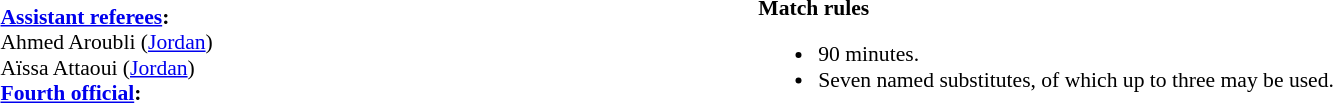<table width=100% style="font-size:90%">
<tr>
<td><br><strong><a href='#'>Assistant referees</a>:</strong>
<br>Ahmed Aroubli (<a href='#'>Jordan</a>)
<br>Aïssa Attaoui (<a href='#'>Jordan</a>)
<br><strong><a href='#'>Fourth official</a>:</strong>
<br></td>
<td style="width:60%; vertical-align:top;"><br><strong>Match rules</strong><ul><li>90 minutes.</li><li>Seven named substitutes, of which up to three may be used.</li></ul></td>
</tr>
</table>
